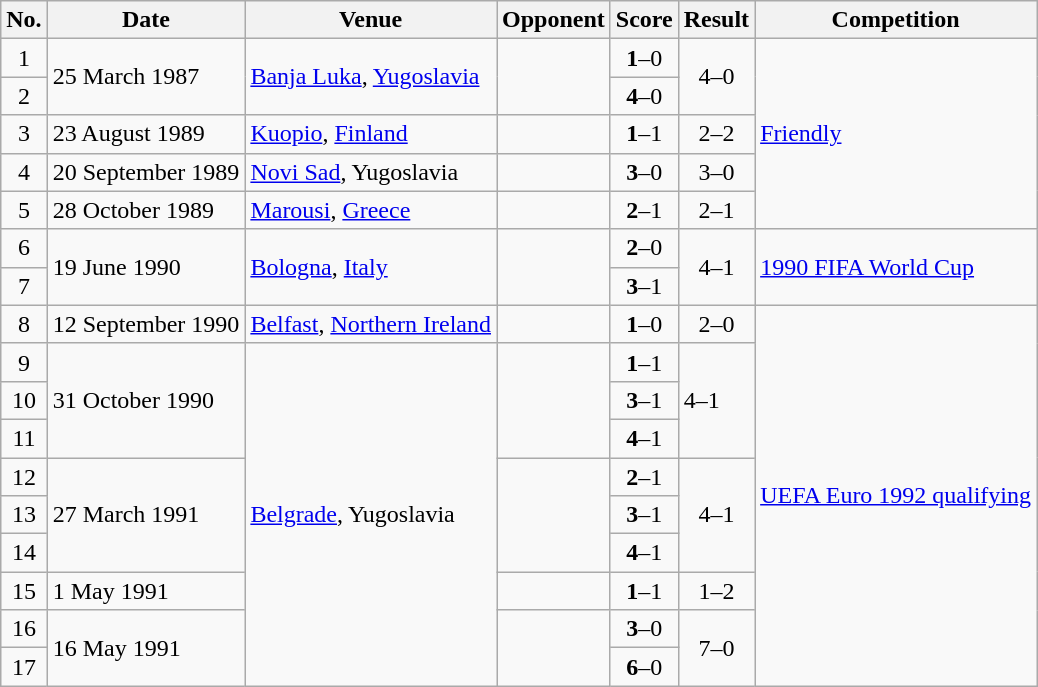<table class="wikitable">
<tr>
<th>No.</th>
<th>Date</th>
<th>Venue</th>
<th>Opponent</th>
<th>Score</th>
<th>Result</th>
<th>Competition</th>
</tr>
<tr>
<td align="center">1</td>
<td rowspan=2>25 March 1987</td>
<td rowspan=2><a href='#'>Banja Luka</a>, <a href='#'>Yugoslavia</a></td>
<td rowspan=2></td>
<td align=center><strong>1</strong>–0</td>
<td rowspan=2 align=center>4–0</td>
<td rowspan=5><a href='#'>Friendly</a></td>
</tr>
<tr>
<td align="center">2</td>
<td align=center><strong>4</strong>–0</td>
</tr>
<tr>
<td align="center">3</td>
<td>23 August 1989</td>
<td><a href='#'>Kuopio</a>, <a href='#'>Finland</a></td>
<td></td>
<td align=center><strong>1</strong>–1</td>
<td align=center>2–2</td>
</tr>
<tr>
<td align="center">4</td>
<td>20 September 1989</td>
<td><a href='#'>Novi Sad</a>, Yugoslavia</td>
<td></td>
<td align=center><strong>3</strong>–0</td>
<td align=center>3–0</td>
</tr>
<tr>
<td align="center">5</td>
<td>28 October 1989</td>
<td><a href='#'>Marousi</a>, <a href='#'>Greece</a></td>
<td></td>
<td align=center><strong>2</strong>–1</td>
<td align=center>2–1</td>
</tr>
<tr>
<td align="center">6</td>
<td rowspan=2>19 June 1990</td>
<td rowspan=2><a href='#'>Bologna</a>, <a href='#'>Italy</a></td>
<td rowspan=2></td>
<td align=center><strong>2</strong>–0</td>
<td rowspan=2 align=center>4–1</td>
<td rowspan=2><a href='#'>1990 FIFA World Cup</a></td>
</tr>
<tr>
<td align="center">7</td>
<td align=center><strong>3</strong>–1</td>
</tr>
<tr>
<td align="center">8</td>
<td>12 September 1990</td>
<td><a href='#'>Belfast</a>, <a href='#'>Northern Ireland</a></td>
<td></td>
<td align=center><strong>1</strong>–0</td>
<td align=center>2–0</td>
<td rowspan=10><a href='#'>UEFA Euro 1992 qualifying</a></td>
</tr>
<tr>
<td align="center">9</td>
<td rowspan=3>31 October 1990</td>
<td rowspan=9><a href='#'>Belgrade</a>, Yugoslavia</td>
<td rowspan=3></td>
<td align=center><strong>1</strong>–1</td>
<td rowspan=3 alin=center>4–1</td>
</tr>
<tr>
<td align="center">10</td>
<td align=center><strong>3</strong>–1</td>
</tr>
<tr>
<td align="center">11</td>
<td align=center><strong>4</strong>–1</td>
</tr>
<tr>
<td align="center">12</td>
<td rowspan=3>27 March 1991</td>
<td rowspan=3></td>
<td align=center><strong>2</strong>–1</td>
<td rowspan=3 align=center>4–1</td>
</tr>
<tr>
<td align="center">13</td>
<td align=center><strong>3</strong>–1</td>
</tr>
<tr>
<td align="center">14</td>
<td align=center><strong>4</strong>–1</td>
</tr>
<tr>
<td align="center">15</td>
<td>1 May 1991</td>
<td></td>
<td align=center><strong>1</strong>–1</td>
<td align=center>1–2</td>
</tr>
<tr>
<td align="center">16</td>
<td rowspan=2>16 May 1991</td>
<td rowspan=2></td>
<td align=center><strong>3</strong>–0</td>
<td rowspan=3 align=center>7–0</td>
</tr>
<tr>
<td align="center">17</td>
<td align=center><strong>6</strong>–0</td>
</tr>
</table>
